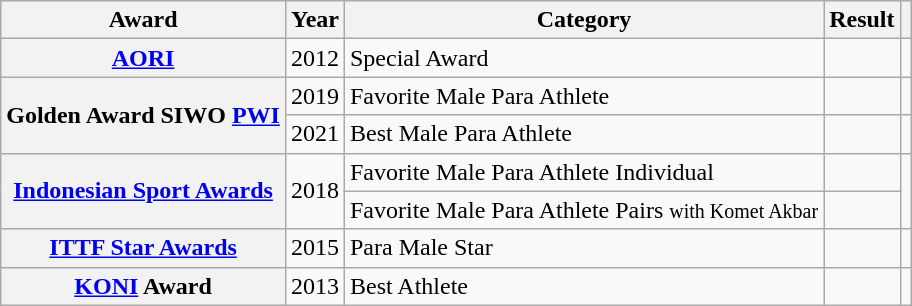<table class="wikitable plainrowheaders sortable">
<tr>
<th scope="col">Award</th>
<th scope="col">Year</th>
<th scope="col">Category</th>
<th scope="col">Result</th>
<th scope="col" class="unsortable"></th>
</tr>
<tr>
<th scope="row"><a href='#'>AORI</a></th>
<td>2012</td>
<td>Special Award</td>
<td></td>
<td></td>
</tr>
<tr>
<th rowspan="2" scope="row">Golden Award SIWO <a href='#'>PWI</a></th>
<td>2019</td>
<td>Favorite Male Para Athlete</td>
<td></td>
<td></td>
</tr>
<tr>
<td>2021</td>
<td Best Male Para Athlete>Best Male Para Athlete</td>
<td></td>
<td></td>
</tr>
<tr>
<th scope="row" rowspan="2"><a href='#'>Indonesian Sport Awards</a></th>
<td scope="row" rowspan="2">2018</td>
<td>Favorite Male Para Athlete Individual</td>
<td></td>
<td rowspan="2"></td>
</tr>
<tr>
<td>Favorite Male Para Athlete Pairs <small>with Komet Akbar</small></td>
<td></td>
</tr>
<tr>
<th scope="row"><a href='#'>ITTF Star Awards</a></th>
<td>2015</td>
<td>Para Male Star</td>
<td></td>
<td></td>
</tr>
<tr>
<th scope="row"><a href='#'>KONI</a> Award</th>
<td>2013</td>
<td>Best Athlete</td>
<td></td>
<td></td>
</tr>
</table>
